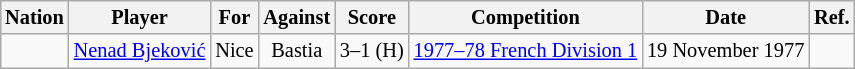<table class="wikitable sortable" style="text-align:center; margin-left:1em; font-size:85%;">
<tr>
<th>Nation</th>
<th>Player</th>
<th>For</th>
<th>Against</th>
<th>Score</th>
<th>Competition</th>
<th>Date</th>
<th>Ref.</th>
</tr>
<tr>
<td></td>
<td><a href='#'>Nenad Bjeković</a></td>
<td>Nice</td>
<td>Bastia</td>
<td>3–1 (H)</td>
<td><a href='#'>1977–78 French Division 1</a></td>
<td>19 November 1977</td>
<td></td>
</tr>
</table>
